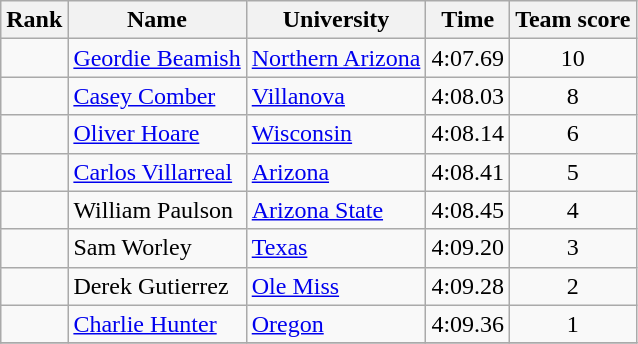<table class="wikitable sortable" style="text-align:center">
<tr>
<th>Rank</th>
<th>Name</th>
<th>University</th>
<th>Time</th>
<th>Team score</th>
</tr>
<tr>
<td></td>
<td align=left><a href='#'>Geordie Beamish</a> </td>
<td align="left"><a href='#'>Northern Arizona</a></td>
<td>4:07.69</td>
<td>10</td>
</tr>
<tr>
<td></td>
<td align=left><a href='#'>Casey Comber</a></td>
<td align=left><a href='#'>Villanova</a></td>
<td>4:08.03</td>
<td>8</td>
</tr>
<tr>
<td></td>
<td align=left><a href='#'>Oliver Hoare</a> </td>
<td align="left"><a href='#'>Wisconsin</a></td>
<td>4:08.14</td>
<td>6</td>
</tr>
<tr>
<td></td>
<td align=left><a href='#'>Carlos Villarreal</a> </td>
<td align=left><a href='#'>Arizona</a></td>
<td>4:08.41</td>
<td>5</td>
</tr>
<tr>
<td></td>
<td align=left>William Paulson </td>
<td align=left><a href='#'>Arizona State</a></td>
<td>4:08.45</td>
<td>4</td>
</tr>
<tr>
<td></td>
<td align=left>Sam Worley</td>
<td align=left><a href='#'>Texas</a></td>
<td>4:09.20</td>
<td>3</td>
</tr>
<tr>
<td></td>
<td align=left>Derek Gutierrez</td>
<td align=left><a href='#'>Ole Miss</a></td>
<td>4:09.28</td>
<td>2</td>
</tr>
<tr>
<td></td>
<td align=left><a href='#'>Charlie Hunter</a> </td>
<td align=left><a href='#'>Oregon</a></td>
<td>4:09.36</td>
<td>1</td>
</tr>
<tr>
</tr>
</table>
